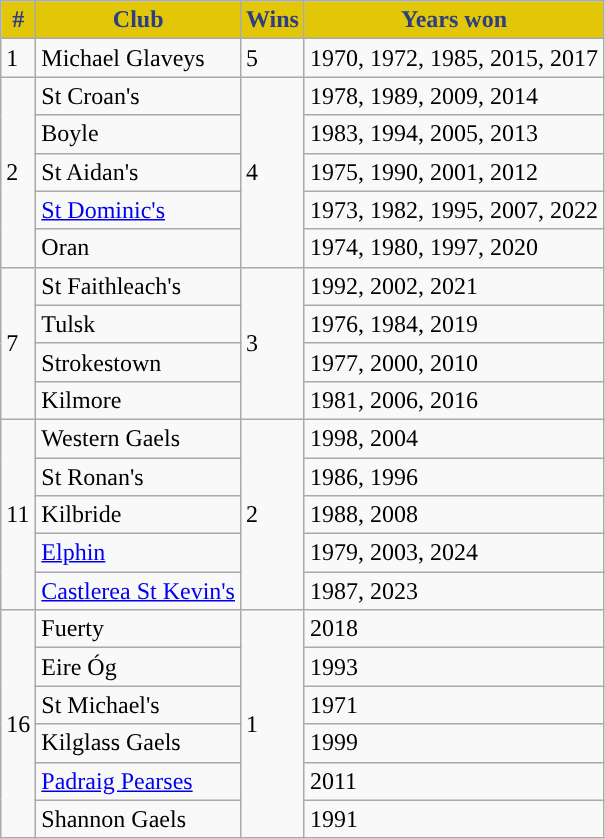<table class="wikitable">
<tr>
<th style="background:#E2C608;color:#2D3E82;">#</th>
<th style="background:#E2C608;color:#2D3E82;">Club</th>
<th style="background:#E2C608;color:#2D3E82;">Wins</th>
<th style="background:#E2C608;color:#2D3E82;">Years won</th>
</tr>
<tr>
<td>1</td>
<td>Michael Glaveys</td>
<td>5</td>
<td>1970, 1972, 1985, 2015, 2017</td>
</tr>
<tr>
<td rowspan=5>2</td>
<td>St Croan's</td>
<td rowspan=5>4</td>
<td>1978, 1989, 2009, 2014</td>
</tr>
<tr>
<td>Boyle</td>
<td>1983, 1994, 2005, 2013</td>
</tr>
<tr>
<td>St Aidan's</td>
<td>1975, 1990, 2001, 2012</td>
</tr>
<tr>
<td><a href='#'>St Dominic's</a></td>
<td>1973, 1982, 1995, 2007, 2022</td>
</tr>
<tr>
<td>Oran</td>
<td>1974, 1980, 1997, 2020</td>
</tr>
<tr>
<td rowspan=4>7</td>
<td>St Faithleach's</td>
<td rowspan=4>3</td>
<td>1992, 2002, 2021</td>
</tr>
<tr>
<td>Tulsk</td>
<td>1976, 1984, 2019</td>
</tr>
<tr>
<td>Strokestown</td>
<td>1977, 2000, 2010</td>
</tr>
<tr>
<td>Kilmore</td>
<td>1981, 2006, 2016</td>
</tr>
<tr>
<td rowspan=5>11</td>
<td>Western Gaels</td>
<td rowspan=5>2</td>
<td>1998, 2004</td>
</tr>
<tr>
<td>St Ronan's</td>
<td>1986, 1996</td>
</tr>
<tr>
<td>Kilbride</td>
<td>1988, 2008</td>
</tr>
<tr>
<td><a href='#'>Elphin</a></td>
<td>1979, 2003, 2024</td>
</tr>
<tr>
<td><a href='#'>Castlerea St Kevin's</a></td>
<td>1987, 2023</td>
</tr>
<tr>
<td rowspan=7>16</td>
<td>Fuerty</td>
<td rowspan=7>1</td>
<td>2018</td>
</tr>
<tr>
<td>Eire Óg</td>
<td>1993</td>
</tr>
<tr>
<td>St Michael's</td>
<td>1971</td>
</tr>
<tr>
<td>Kilglass Gaels</td>
<td>1999</td>
</tr>
<tr>
<td><a href='#'>Padraig Pearses</a></td>
<td>2011</td>
</tr>
<tr>
<td>Shannon Gaels</td>
<td>1991</td>
</tr>
</table>
